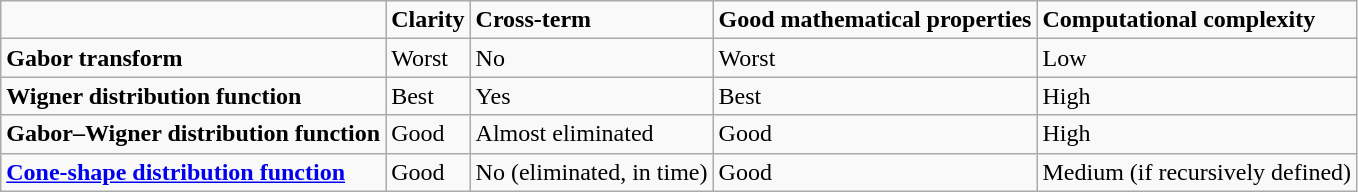<table class="wikitable">
<tr>
<td></td>
<td><strong>Clarity</strong></td>
<td><strong>Cross-term</strong></td>
<td><strong>Good mathematical properties</strong></td>
<td><strong>Computational complexity</strong></td>
</tr>
<tr>
<td><strong>Gabor transform</strong></td>
<td>Worst</td>
<td>No</td>
<td>Worst</td>
<td>Low</td>
</tr>
<tr>
<td><strong>Wigner distribution function</strong></td>
<td>Best</td>
<td>Yes</td>
<td>Best</td>
<td>High</td>
</tr>
<tr>
<td><strong>Gabor–Wigner distribution function</strong></td>
<td>Good</td>
<td>Almost eliminated</td>
<td>Good</td>
<td>High</td>
</tr>
<tr>
<td><strong><a href='#'>Cone-shape distribution function</a></strong></td>
<td>Good</td>
<td>No (eliminated, in time)</td>
<td>Good</td>
<td>Medium (if recursively defined)</td>
</tr>
</table>
